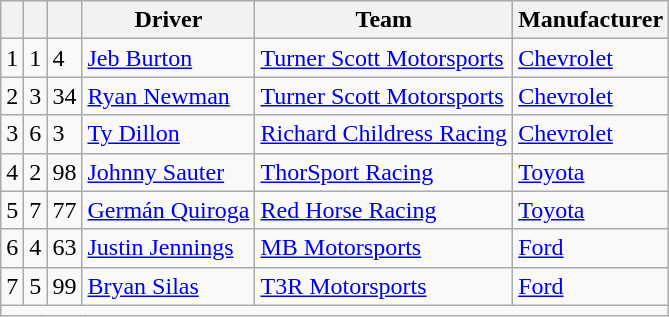<table class="wikitable sortable" border="1">
<tr>
<th scope="col"></th>
<th scope="col"></th>
<th scope="col"></th>
<th scope="col">Driver</th>
<th scope="col">Team</th>
<th scope="col">Manufacturer</th>
</tr>
<tr>
<td scope="row">1</td>
<td>1</td>
<td>4</td>
<td><a href='#'>Jeb Burton</a></td>
<td><a href='#'>Turner Scott Motorsports</a></td>
<td><a href='#'>Chevrolet</a></td>
</tr>
<tr>
<td scope="row">2</td>
<td>3</td>
<td>34</td>
<td><a href='#'>Ryan Newman</a></td>
<td><a href='#'>Turner Scott Motorsports</a></td>
<td><a href='#'>Chevrolet</a></td>
</tr>
<tr>
<td scope="row">3</td>
<td>6</td>
<td>3</td>
<td><a href='#'>Ty Dillon</a></td>
<td><a href='#'>Richard Childress Racing</a></td>
<td><a href='#'>Chevrolet</a></td>
</tr>
<tr>
<td scope="row">4</td>
<td>2</td>
<td>98</td>
<td><a href='#'>Johnny Sauter</a></td>
<td><a href='#'>ThorSport Racing</a></td>
<td><a href='#'>Toyota</a></td>
</tr>
<tr>
<td scope="row">5</td>
<td>7</td>
<td>77</td>
<td><a href='#'>Germán Quiroga</a></td>
<td><a href='#'>Red Horse Racing</a></td>
<td><a href='#'>Toyota</a></td>
</tr>
<tr>
<td scope="row">6</td>
<td>4</td>
<td>63</td>
<td><a href='#'>Justin Jennings</a></td>
<td><a href='#'>MB Motorsports</a></td>
<td><a href='#'>Ford</a></td>
</tr>
<tr>
<td scope="row">7</td>
<td>5</td>
<td>99</td>
<td><a href='#'>Bryan Silas</a></td>
<td><a href='#'>T3R Motorsports</a></td>
<td><a href='#'>Ford</a></td>
</tr>
<tr class="sortbottom">
<td colspan="7"></td>
</tr>
</table>
